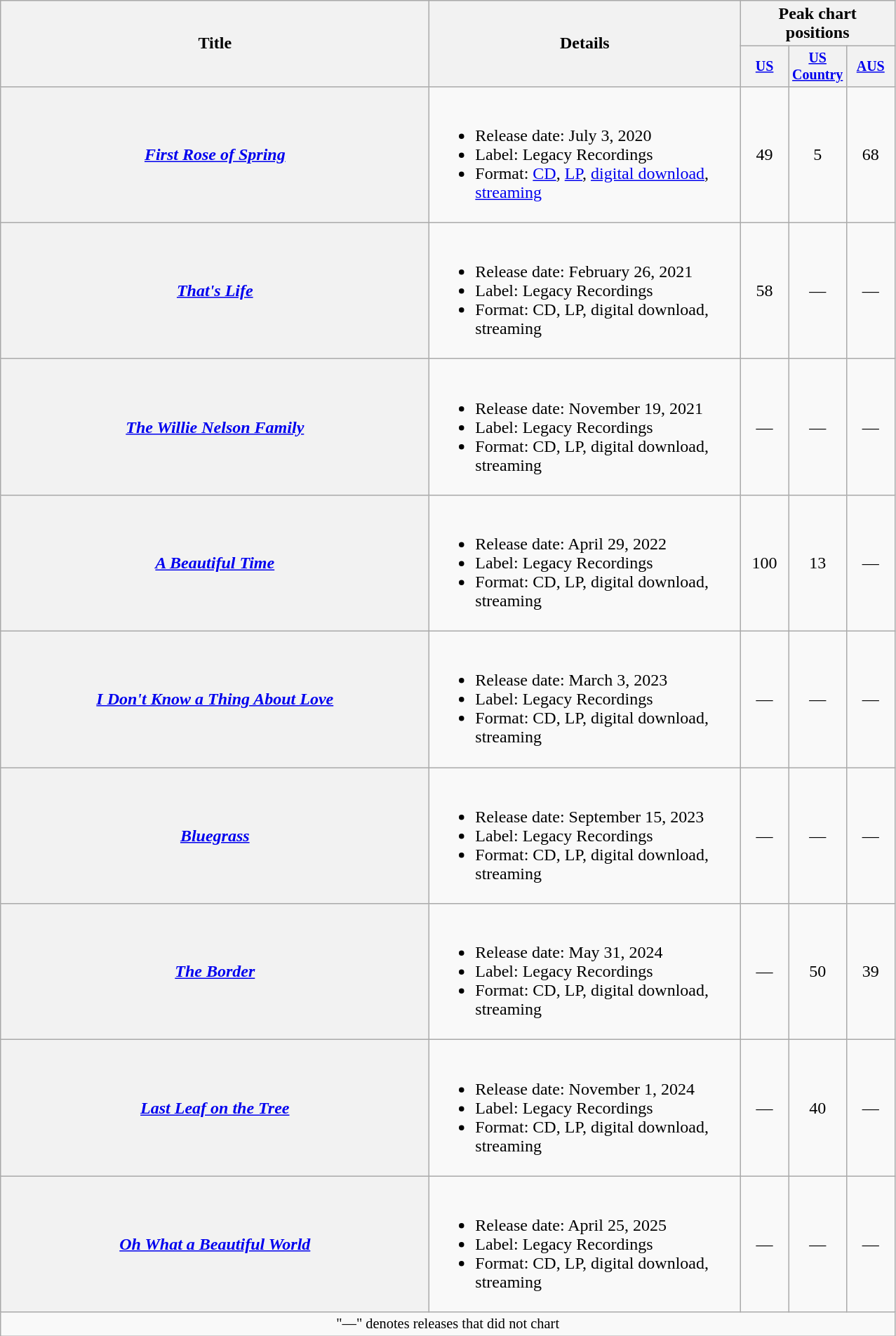<table class="wikitable plainrowheaders" style="text-align:center;">
<tr>
<th rowspan="2" style="width:25em;">Title</th>
<th rowspan="2" style="width:18em;">Details</th>
<th colspan="3">Peak chart<br>positions</th>
</tr>
<tr style="font-size:smaller;">
<th width="40"><a href='#'>US</a></th>
<th width="40"><a href='#'>US Country</a></th>
<th width="40"><a href='#'>AUS</a><br></th>
</tr>
<tr>
<th scope="row"><em><a href='#'>First Rose of Spring</a></em></th>
<td align="left"><br><ul><li>Release date: July 3, 2020</li><li>Label: Legacy Recordings</li><li>Format: <a href='#'>CD</a>, <a href='#'>LP</a>, <a href='#'>digital download</a>, <a href='#'>streaming</a></li></ul></td>
<td>49</td>
<td>5</td>
<td>68</td>
</tr>
<tr>
<th scope="row"><em><a href='#'>That's Life</a></em></th>
<td align="left"><br><ul><li>Release date: February 26, 2021</li><li>Label: Legacy Recordings</li><li>Format: CD, LP, digital download, streaming</li></ul></td>
<td>58</td>
<td>—</td>
<td>—</td>
</tr>
<tr>
<th scope="row"><em><a href='#'>The Willie Nelson Family</a></em><br></th>
<td align="left"><br><ul><li>Release date: November 19, 2021</li><li>Label: Legacy Recordings</li><li>Format: CD, LP, digital download, streaming</li></ul></td>
<td>—</td>
<td>—</td>
<td>—</td>
</tr>
<tr>
<th scope="row"><em><a href='#'>A Beautiful Time</a></em></th>
<td align="left"><br><ul><li>Release date: April 29, 2022</li><li>Label: Legacy Recordings</li><li>Format: CD, LP, digital download, streaming</li></ul></td>
<td>100</td>
<td>13</td>
<td>—</td>
</tr>
<tr>
<th scope="row"><em><a href='#'>I Don't Know a Thing About Love</a></em></th>
<td align="left"><br><ul><li>Release date: March 3, 2023</li><li>Label: Legacy Recordings</li><li>Format: CD, LP, digital download, streaming</li></ul></td>
<td>—</td>
<td>—</td>
<td>—</td>
</tr>
<tr>
<th scope="row"><em><a href='#'>Bluegrass</a></em></th>
<td align="left"><br><ul><li>Release date: September 15, 2023</li><li>Label: Legacy Recordings</li><li>Format: CD, LP, digital download, streaming</li></ul></td>
<td>—</td>
<td>—</td>
<td>—</td>
</tr>
<tr>
<th scope="row"><em><a href='#'>The Border</a></em></th>
<td align="left"><br><ul><li>Release date: May 31, 2024</li><li>Label: Legacy Recordings</li><li>Format: CD, LP, digital download, streaming</li></ul></td>
<td>—</td>
<td>50</td>
<td>39</td>
</tr>
<tr>
<th scope="row"><em><a href='#'>Last Leaf on the Tree</a></em></th>
<td align="left"><br><ul><li>Release date: November 1, 2024</li><li>Label: Legacy Recordings</li><li>Format: CD, LP, digital download, streaming</li></ul></td>
<td>—</td>
<td>40</td>
<td>—</td>
</tr>
<tr>
<th scope="row"><em><a href='#'>Oh What a Beautiful World</a></em></th>
<td align="left"><br><ul><li>Release date: April 25, 2025</li><li>Label: Legacy Recordings</li><li>Format: CD, LP, digital download, streaming</li></ul></td>
<td>—</td>
<td>—</td>
<td>—</td>
</tr>
<tr>
<td colspan="5" style="font-size:85%">"—" denotes releases that did not chart</td>
</tr>
</table>
